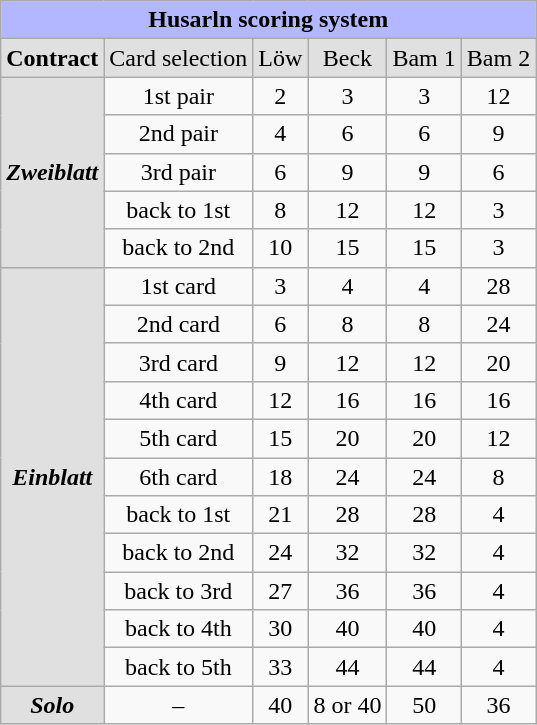<table class="wikitable">
<tr>
<td style="background:#B3B7FF" colspan="6" align="center"><strong>Husarln scoring system</strong></td>
</tr>
<tr>
<td style="background:#E0E0E0" align="center"><strong>Contract</strong></td>
<td style="background:#E0E0E0" align="center">Card selection</td>
<td style="background:#E0E0E0" align="center">Löw</td>
<td style="background:#E0E0E0" align="center">Beck</td>
<td style="background:#E0E0E0" align="center">Bam 1</td>
<td style="background:#E0E0E0" align="center">Bam 2</td>
</tr>
<tr>
<th style="background:#E0E0E0" align="center" rowspan="5"><em>Zweiblatt</em></th>
<td align="center">1st pair</td>
<td align="center">2</td>
<td align="center">3</td>
<td align="center">3</td>
<td align="center">12</td>
</tr>
<tr>
<td align="center">2nd pair</td>
<td align="center">4</td>
<td align="center">6</td>
<td align="center">6</td>
<td align="center">9</td>
</tr>
<tr>
<td align="center">3rd pair</td>
<td align="center">6</td>
<td align="center">9</td>
<td align="center">9</td>
<td align="center">6</td>
</tr>
<tr>
<td align="center">back to 1st</td>
<td align="center">8</td>
<td align="center">12</td>
<td align="center">12</td>
<td align="center">3</td>
</tr>
<tr>
<td align="center">back to 2nd</td>
<td align="center">10</td>
<td align="center">15</td>
<td align="center">15</td>
<td align="center">3</td>
</tr>
<tr>
<th style="background:#E0E0E0" align="center" rowspan="11"><em>Einblatt</em></th>
<td align="center">1st card</td>
<td align="center">3</td>
<td align="center">4</td>
<td align="center">4</td>
<td align="center">28</td>
</tr>
<tr>
<td align="center">2nd card</td>
<td align="center">6</td>
<td align="center">8</td>
<td align="center">8</td>
<td align="center">24</td>
</tr>
<tr>
<td align="center">3rd card</td>
<td align="center">9</td>
<td align="center">12</td>
<td align="center">12</td>
<td align="center">20</td>
</tr>
<tr>
<td align="center">4th card</td>
<td align="center">12</td>
<td align="center">16</td>
<td align="center">16</td>
<td align="center">16</td>
</tr>
<tr>
<td align="center">5th card</td>
<td align="center">15</td>
<td align="center">20</td>
<td align="center">20</td>
<td align="center">12</td>
</tr>
<tr>
<td align="center">6th card</td>
<td align="center">18</td>
<td align="center">24</td>
<td align="center">24</td>
<td align="center">8</td>
</tr>
<tr>
<td align="center">back to 1st</td>
<td align="center">21</td>
<td align="center">28</td>
<td align="center">28</td>
<td align="center">4</td>
</tr>
<tr>
<td align="center">back to 2nd</td>
<td align="center">24</td>
<td align="center">32</td>
<td align="center">32</td>
<td align="center">4</td>
</tr>
<tr>
<td align="center">back to 3rd</td>
<td align="center">27</td>
<td align="center">36</td>
<td align="center">36</td>
<td align="center">4</td>
</tr>
<tr>
<td align="center">back to 4th</td>
<td align="center">30</td>
<td align="center">40</td>
<td align="center">40</td>
<td align="center">4</td>
</tr>
<tr>
<td align="center">back to 5th</td>
<td align="center">33</td>
<td align="center">44</td>
<td align="center">44</td>
<td align="center">4</td>
</tr>
<tr>
<th style="background:#E0E0E0" align="center"><em>Solo</em></th>
<td align="center">–</td>
<td align="center">40</td>
<td align="center">8 or 40</td>
<td align="center">50</td>
<td align="center">36</td>
</tr>
</table>
